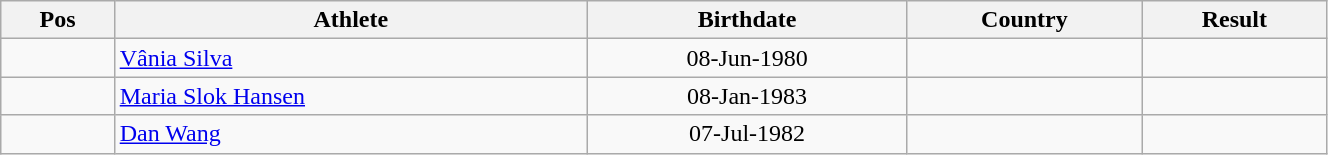<table class="wikitable"  style="text-align:center; width:70%;">
<tr>
<th>Pos</th>
<th>Athlete</th>
<th>Birthdate</th>
<th>Country</th>
<th>Result</th>
</tr>
<tr>
<td align=center></td>
<td align=left><a href='#'>Vânia Silva</a></td>
<td>08-Jun-1980</td>
<td align=left></td>
<td></td>
</tr>
<tr>
<td align=center></td>
<td align=left><a href='#'>Maria Slok Hansen</a></td>
<td>08-Jan-1983</td>
<td align=left></td>
<td></td>
</tr>
<tr>
<td align=center></td>
<td align=left><a href='#'>Dan Wang</a></td>
<td>07-Jul-1982</td>
<td align=left></td>
<td></td>
</tr>
</table>
